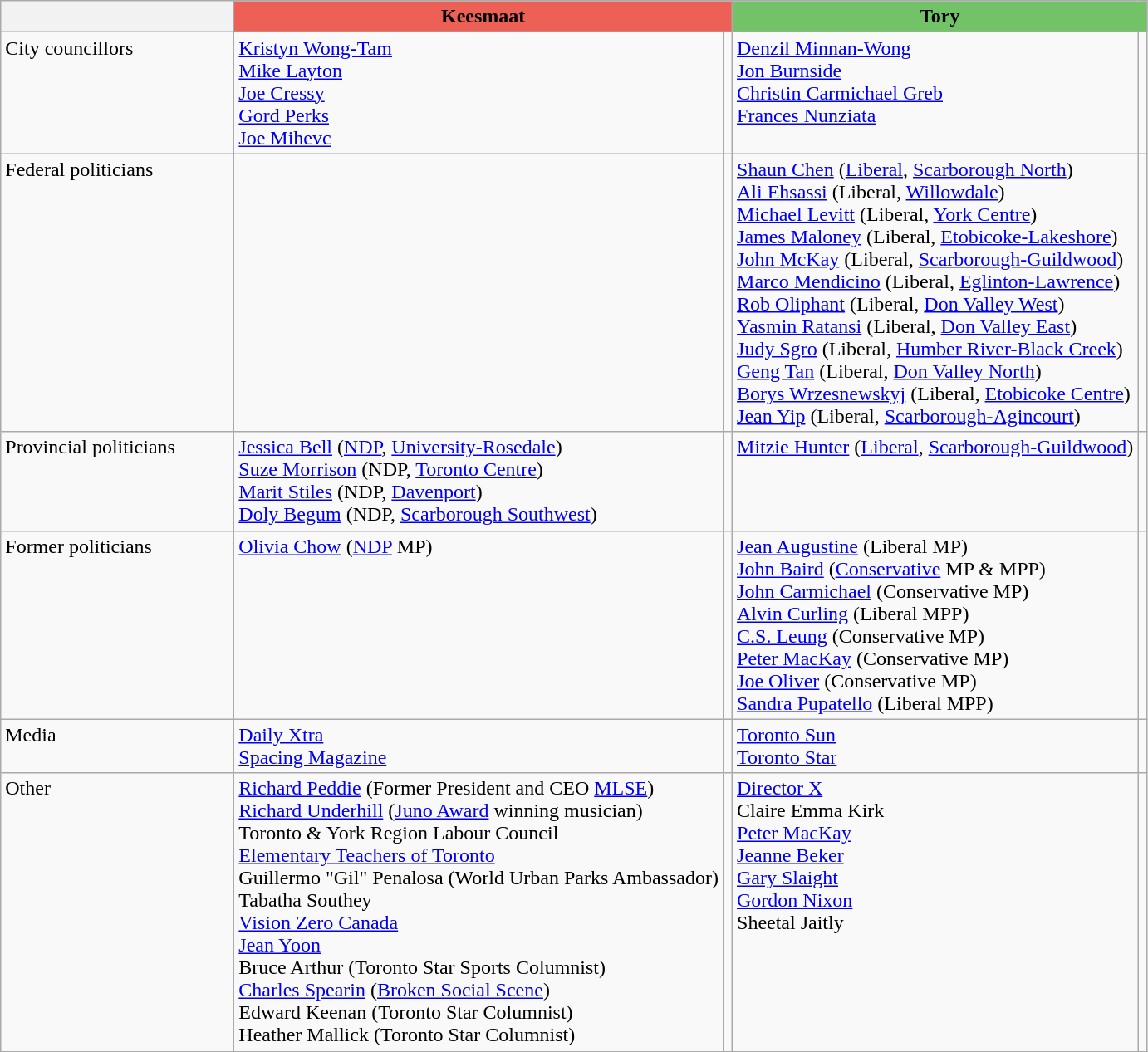<table class="wikitable">
<tr>
<th width="180"></th>
<th width="200" colspan="2" style="background-color: #ED6055;" align="center"><strong>Keesmaat</strong></th>
<th width="200" colspan="2" style="background-color: #72C267;" align="center"><strong>Tory</strong></th>
</tr>
<tr>
<td valign="top">City councillors</td>
<td valign="top"><a href='#'>Kristyn Wong-Tam</a><br><a href='#'>Mike Layton</a><br><a href='#'>Joe Cressy</a><br><a href='#'>Gord Perks</a><br><a href='#'>Joe Mihevc</a></td>
<td valign="top"><br><br><br><br></td>
<td valign="top"><a href='#'>Denzil Minnan-Wong</a><br><a href='#'>Jon Burnside</a><br><a href='#'>Christin Carmichael Greb</a><br><a href='#'>Frances Nunziata</a></td>
<td></td>
</tr>
<tr>
<td valign="top">Federal politicians</td>
<td valign="top"></td>
<td valign="top"></td>
<td valign="top"><a href='#'>Shaun Chen</a> (<a href='#'>Liberal</a>, <a href='#'>Scarborough North</a>)<br><a href='#'>Ali Ehsassi</a> (Liberal, <a href='#'>Willowdale</a>)<br><a href='#'>Michael Levitt</a> (Liberal, <a href='#'>York Centre</a>)<br><a href='#'>James Maloney</a> (Liberal, <a href='#'>Etobicoke-Lakeshore</a>)<br><a href='#'>John McKay</a> (Liberal, <a href='#'>Scarborough-Guildwood</a>)<br><a href='#'>Marco Mendicino</a> (Liberal, <a href='#'>Eglinton-Lawrence</a>)<br><a href='#'>Rob Oliphant</a> (Liberal, <a href='#'>Don Valley West</a>)<br><a href='#'>Yasmin Ratansi</a> (Liberal, <a href='#'>Don Valley East</a>)<br><a href='#'>Judy Sgro</a> (Liberal, <a href='#'>Humber River-Black Creek</a>)<br> <a href='#'>Geng Tan</a> (Liberal, <a href='#'>Don Valley North</a>)<br><a href='#'>Borys Wrzesnewskyj</a> (Liberal, <a href='#'>Etobicoke Centre</a>) <br><a href='#'>Jean Yip</a> (Liberal, <a href='#'>Scarborough-Agincourt</a>)</td>
<td valign="top"><br><br><br><br><br><br><br><br><br><br><br></td>
</tr>
<tr>
<td valign="top">Provincial politicians</td>
<td valign="top"><a href='#'>Jessica Bell</a> (<a href='#'>NDP</a>, <a href='#'>University-Rosedale</a>)<br><a href='#'>Suze Morrison</a> (NDP, <a href='#'>Toronto Centre</a>)<br><a href='#'>Marit Stiles</a> (NDP, <a href='#'>Davenport</a>)<br><a href='#'>Doly Begum</a> (NDP, <a href='#'>Scarborough Southwest</a>)</td>
<td valign="top"><br><br><br></td>
<td valign="top"><a href='#'>Mitzie Hunter</a> (<a href='#'>Liberal</a>, <a href='#'>Scarborough-Guildwood</a>)</td>
<td valign="top"></td>
</tr>
<tr>
<td valign="top">Former politicians</td>
<td valign="top"><a href='#'>Olivia Chow</a> (<a href='#'>NDP</a> MP)</td>
<td valign="top"></td>
<td valign="top"><a href='#'>Jean Augustine</a> (Liberal MP)<br><a href='#'>John Baird</a> (<a href='#'>Conservative</a> MP & MPP)<br><a href='#'>John Carmichael</a> (Conservative MP) <br><a href='#'>Alvin Curling</a> (Liberal MPP)<br><a href='#'>C.S. Leung</a> (Conservative MP)<br><a href='#'>Peter MacKay</a> (Conservative MP)<br><a href='#'>Joe Oliver</a> (Conservative MP)<br><a href='#'>Sandra Pupatello</a> (Liberal MPP)</td>
<td valign="top"><br><br><br><br><br><br><br></td>
</tr>
<tr>
<td valign="top">Media</td>
<td valign="top"><a href='#'>Daily Xtra</a><br><a href='#'>Spacing Magazine</a></td>
<td valign="top"><br></td>
<td valign="top"><a href='#'>Toronto Sun</a><br><a href='#'>Toronto Star</a></td>
<td valign="top"></td>
</tr>
<tr>
<td valign="top">Other</td>
<td valign="top"><a href='#'>Richard Peddie</a> (Former President and CEO <a href='#'>MLSE</a>)<br><a href='#'>Richard Underhill</a> (<a href='#'>Juno Award</a> winning musician)<br>Toronto & York Region Labour Council<br><a href='#'>Elementary Teachers of Toronto</a><br>Guillermo "Gil" Penalosa (World Urban Parks Ambassador)<br>Tabatha Southey<br><a href='#'>Vision Zero Canada</a><br><a href='#'>Jean Yoon</a><br>Bruce Arthur (Toronto Star Sports Columnist)<br><a href='#'>Charles Spearin</a> (<a href='#'>Broken Social Scene</a>)<br>Edward Keenan (Toronto Star Columnist)<br>Heather Mallick (Toronto Star Columnist)</td>
<td valign="top"><br><br><br><br><br><br><br><br><br><br><br></td>
<td valign="top"><a href='#'>Director X</a><br>Claire Emma Kirk<br><a href='#'>Peter MacKay</a><br><a href='#'>Jeanne Beker</a><br><a href='#'>Gary Slaight</a><br><a href='#'>Gordon Nixon</a><br>Sheetal Jaitly</td>
<td valign="top"><br><br><br><br><br><br></td>
</tr>
</table>
